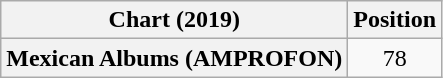<table class="wikitable plainrowheaders" style="text-align:center">
<tr>
<th scope="col">Chart (2019)</th>
<th scope="col">Position</th>
</tr>
<tr>
<th scope="row">Mexican Albums (AMPROFON)</th>
<td>78</td>
</tr>
</table>
